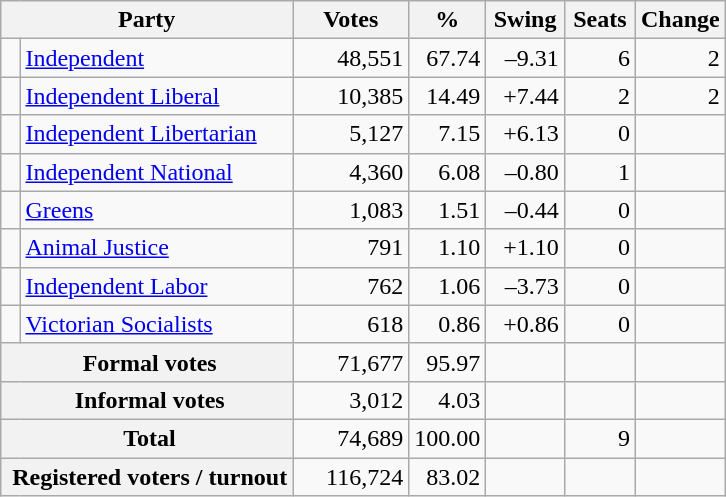<table class="wikitable" style="text-align:right; margin-bottom:0">
<tr>
<th colspan="3" style="width:10px">Party</th>
<th style="width:70px;">Votes</th>
<th style="width:40px;">%</th>
<th style="width:40px;">Swing</th>
<th style="width:40px;">Seats</th>
<th style="width:40px;">Change</th>
</tr>
<tr>
<td> </td>
<td colspan="2" style="text-align:left;"><a href='#'>Independent</a></td>
<td style="width:70px;">48,551</td>
<td style="width:40px;">67.74</td>
<td style="width:45px;">–9.31</td>
<td style="width:40px;">6</td>
<td style="width:40px;"> 2</td>
</tr>
<tr>
<td> </td>
<td colspan="2" style="text-align:left;"><a href='#'>Independent Liberal</a></td>
<td>10,385</td>
<td>14.49</td>
<td>+7.44</td>
<td>2</td>
<td> 2</td>
</tr>
<tr>
<td> </td>
<td colspan="2" style="text-align:left;"><a href='#'>Independent Libertarian</a></td>
<td>5,127</td>
<td>7.15</td>
<td>+6.13</td>
<td>0</td>
<td></td>
</tr>
<tr>
<td> </td>
<td colspan="2" style="text-align:left;"><a href='#'>Independent National</a></td>
<td>4,360</td>
<td>6.08</td>
<td>–0.80</td>
<td>1</td>
<td></td>
</tr>
<tr>
<td> </td>
<td colspan="2" style="text-align:left;"><a href='#'>Greens</a></td>
<td>1,083</td>
<td>1.51</td>
<td>–0.44</td>
<td>0</td>
<td></td>
</tr>
<tr>
<td> </td>
<td colspan="2" style="text-align:left;"><a href='#'>Animal Justice</a></td>
<td>791</td>
<td>1.10</td>
<td>+1.10</td>
<td>0</td>
<td></td>
</tr>
<tr>
<td> </td>
<td colspan="2" style="text-align:left;"><a href='#'>Independent Labor</a></td>
<td>762</td>
<td>1.06</td>
<td>–3.73</td>
<td>0</td>
<td></td>
</tr>
<tr>
<td> </td>
<td colspan="2" style="text-align:left;"><a href='#'>Victorian Socialists</a></td>
<td>618</td>
<td>0.86</td>
<td>+0.86</td>
<td>0</td>
<td></td>
</tr>
<tr>
<th colspan="3" rowspan="1"> Formal votes</th>
<td>71,677</td>
<td>95.97</td>
<td></td>
<td></td>
<td></td>
</tr>
<tr>
<th colspan="3" rowspan="1"> Informal votes</th>
<td>3,012</td>
<td>4.03</td>
<td></td>
<td></td>
<td></td>
</tr>
<tr>
<th colspan="3" rowspan="1"> Total</th>
<td>74,689</td>
<td>100.00</td>
<td></td>
<td>9</td>
<td></td>
</tr>
<tr>
<th colspan="3" rowspan="1"> Registered voters / turnout</th>
<td>116,724</td>
<td>83.02</td>
<td></td>
<td></td>
<td></td>
</tr>
</table>
